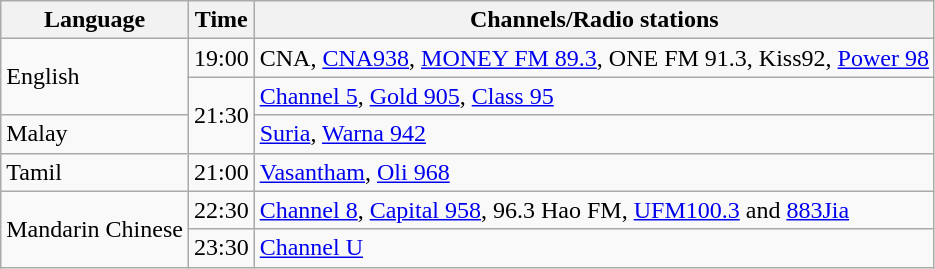<table class="wikitable">
<tr>
<th>Language</th>
<th>Time</th>
<th>Channels/Radio stations</th>
</tr>
<tr>
<td rowspan=2>English</td>
<td>19:00</td>
<td>CNA, <a href='#'>CNA938</a>, <a href='#'>MONEY FM 89.3</a>, ONE FM 91.3, Kiss92, <a href='#'>Power 98</a></td>
</tr>
<tr>
<td rowspan=2>21:30</td>
<td><a href='#'>Channel 5</a>, <a href='#'>Gold 905</a>, <a href='#'>Class 95</a></td>
</tr>
<tr>
<td>Malay</td>
<td><a href='#'>Suria</a>, <a href='#'>Warna 942</a></td>
</tr>
<tr>
<td>Tamil</td>
<td>21:00</td>
<td><a href='#'>Vasantham</a>, <a href='#'>Oli 968</a></td>
</tr>
<tr>
<td rowspan=2>Mandarin Chinese</td>
<td>22:30</td>
<td><a href='#'>Channel 8</a>, <a href='#'>Capital 958</a>, 96.3 Hao FM, <a href='#'>UFM100.3</a> and <a href='#'>883Jia</a></td>
</tr>
<tr>
<td>23:30</td>
<td><a href='#'>Channel U</a></td>
</tr>
</table>
